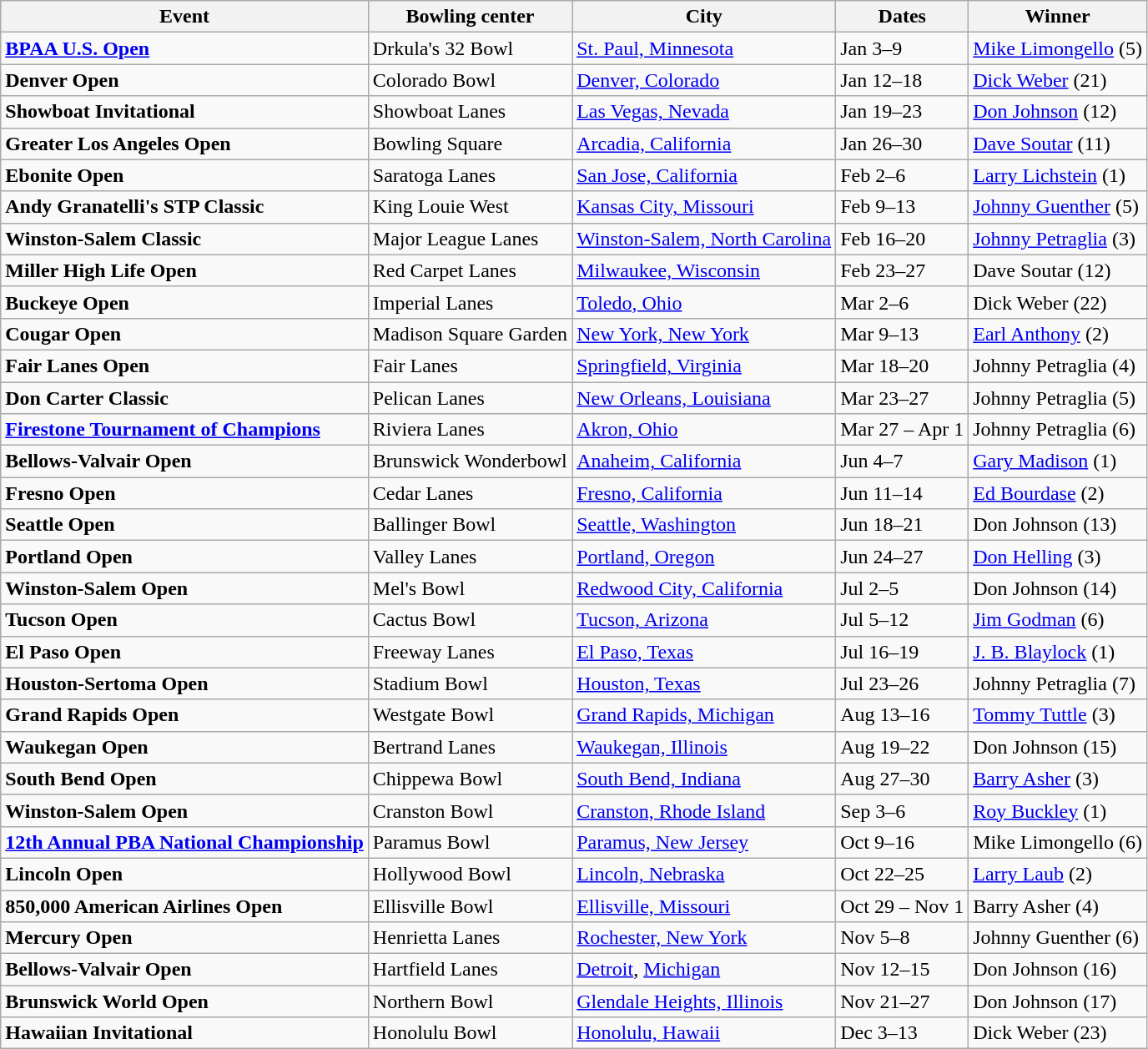<table class="wikitable">
<tr>
<th>Event</th>
<th>Bowling center</th>
<th>City</th>
<th>Dates</th>
<th>Winner</th>
</tr>
<tr>
<td><strong><a href='#'>BPAA U.S. Open</a></strong></td>
<td>Drkula's 32 Bowl</td>
<td><a href='#'>St. Paul, Minnesota</a></td>
<td>Jan 3–9</td>
<td><a href='#'>Mike Limongello</a> (5)</td>
</tr>
<tr>
<td><strong>Denver Open</strong></td>
<td>Colorado Bowl</td>
<td><a href='#'>Denver, Colorado</a></td>
<td>Jan 12–18</td>
<td><a href='#'>Dick Weber</a> (21)</td>
</tr>
<tr>
<td><strong>Showboat Invitational</strong></td>
<td>Showboat Lanes</td>
<td><a href='#'>Las Vegas, Nevada</a></td>
<td>Jan 19–23</td>
<td><a href='#'>Don Johnson</a> (12)</td>
</tr>
<tr>
<td><strong>Greater Los Angeles Open</strong></td>
<td>Bowling Square</td>
<td><a href='#'>Arcadia, California</a></td>
<td>Jan 26–30</td>
<td><a href='#'>Dave Soutar</a> (11)</td>
</tr>
<tr>
<td><strong>Ebonite Open</strong></td>
<td>Saratoga Lanes</td>
<td><a href='#'>San Jose, California</a></td>
<td>Feb 2–6</td>
<td><a href='#'>Larry Lichstein</a> (1)</td>
</tr>
<tr>
<td><strong>Andy Granatelli's STP Classic</strong></td>
<td>King Louie West</td>
<td><a href='#'>Kansas City, Missouri</a></td>
<td>Feb 9–13</td>
<td><a href='#'>Johnny Guenther</a> (5)</td>
</tr>
<tr>
<td><strong>Winston-Salem Classic</strong></td>
<td>Major League Lanes</td>
<td><a href='#'>Winston-Salem, North Carolina</a></td>
<td>Feb 16–20</td>
<td><a href='#'>Johnny Petraglia</a> (3)</td>
</tr>
<tr>
<td><strong>Miller High Life Open</strong></td>
<td>Red Carpet Lanes</td>
<td><a href='#'>Milwaukee, Wisconsin</a></td>
<td>Feb 23–27</td>
<td>Dave Soutar (12)</td>
</tr>
<tr>
<td><strong>Buckeye Open</strong></td>
<td>Imperial Lanes</td>
<td><a href='#'>Toledo, Ohio</a></td>
<td>Mar 2–6</td>
<td>Dick Weber (22)</td>
</tr>
<tr>
<td><strong>Cougar Open</strong></td>
<td>Madison Square Garden</td>
<td><a href='#'>New York, New York</a></td>
<td>Mar 9–13</td>
<td><a href='#'>Earl Anthony</a> (2)</td>
</tr>
<tr>
<td><strong>Fair Lanes Open</strong></td>
<td>Fair Lanes</td>
<td><a href='#'>Springfield, Virginia</a></td>
<td>Mar 18–20</td>
<td>Johnny Petraglia (4)</td>
</tr>
<tr>
<td><strong>Don Carter Classic</strong></td>
<td>Pelican Lanes</td>
<td><a href='#'>New Orleans, Louisiana</a></td>
<td>Mar 23–27</td>
<td>Johnny Petraglia (5)</td>
</tr>
<tr>
<td><strong><a href='#'>Firestone Tournament of Champions</a></strong></td>
<td>Riviera Lanes</td>
<td><a href='#'>Akron, Ohio</a></td>
<td>Mar 27 – Apr 1</td>
<td>Johnny Petraglia (6)</td>
</tr>
<tr>
<td><strong>Bellows-Valvair Open</strong></td>
<td>Brunswick Wonderbowl</td>
<td><a href='#'>Anaheim, California</a></td>
<td>Jun 4–7</td>
<td><a href='#'>Gary Madison</a> (1)</td>
</tr>
<tr>
<td><strong>Fresno Open</strong></td>
<td>Cedar Lanes</td>
<td><a href='#'>Fresno, California</a></td>
<td>Jun 11–14</td>
<td><a href='#'>Ed Bourdase</a> (2)</td>
</tr>
<tr>
<td><strong>Seattle Open</strong></td>
<td>Ballinger Bowl</td>
<td><a href='#'>Seattle, Washington</a></td>
<td>Jun 18–21</td>
<td>Don Johnson (13)</td>
</tr>
<tr>
<td><strong>Portland Open</strong></td>
<td>Valley Lanes</td>
<td><a href='#'>Portland, Oregon</a></td>
<td>Jun 24–27</td>
<td><a href='#'>Don Helling</a> (3)</td>
</tr>
<tr>
<td><strong>Winston-Salem Open</strong></td>
<td>Mel's Bowl</td>
<td><a href='#'>Redwood City, California</a></td>
<td>Jul 2–5</td>
<td>Don Johnson (14)</td>
</tr>
<tr>
<td><strong>Tucson Open</strong></td>
<td>Cactus Bowl</td>
<td><a href='#'>Tucson, Arizona</a></td>
<td>Jul 5–12</td>
<td><a href='#'>Jim Godman</a> (6)</td>
</tr>
<tr>
<td><strong>El Paso Open</strong></td>
<td>Freeway Lanes</td>
<td><a href='#'>El Paso, Texas</a></td>
<td>Jul 16–19</td>
<td><a href='#'>J. B. Blaylock</a> (1)</td>
</tr>
<tr>
<td><strong>Houston-Sertoma Open</strong></td>
<td>Stadium Bowl</td>
<td><a href='#'>Houston, Texas</a></td>
<td>Jul 23–26</td>
<td>Johnny Petraglia (7)</td>
</tr>
<tr>
<td><strong>Grand Rapids Open</strong></td>
<td>Westgate Bowl</td>
<td><a href='#'>Grand Rapids, Michigan</a></td>
<td>Aug 13–16</td>
<td><a href='#'>Tommy Tuttle</a> (3)</td>
</tr>
<tr>
<td><strong>Waukegan Open</strong></td>
<td>Bertrand Lanes</td>
<td><a href='#'>Waukegan, Illinois</a></td>
<td>Aug 19–22</td>
<td>Don Johnson (15)</td>
</tr>
<tr>
<td><strong>South Bend Open</strong></td>
<td>Chippewa Bowl</td>
<td><a href='#'>South Bend, Indiana</a></td>
<td>Aug 27–30</td>
<td><a href='#'>Barry Asher</a> (3)</td>
</tr>
<tr>
<td><strong>Winston-Salem Open</strong></td>
<td>Cranston Bowl</td>
<td><a href='#'>Cranston, Rhode Island</a></td>
<td>Sep 3–6</td>
<td><a href='#'>Roy Buckley</a> (1)</td>
</tr>
<tr>
<td><strong><a href='#'>12th Annual PBA National Championship</a></strong></td>
<td>Paramus Bowl</td>
<td><a href='#'>Paramus, New Jersey</a></td>
<td>Oct 9–16</td>
<td>Mike Limongello (6)</td>
</tr>
<tr>
<td><strong>Lincoln Open</strong></td>
<td>Hollywood Bowl</td>
<td><a href='#'>Lincoln, Nebraska</a></td>
<td>Oct 22–25</td>
<td><a href='#'>Larry Laub</a> (2)</td>
</tr>
<tr>
<td><strong>850,000 American Airlines Open</strong></td>
<td>Ellisville Bowl</td>
<td><a href='#'>Ellisville, Missouri</a></td>
<td>Oct 29 – Nov 1</td>
<td>Barry Asher (4)</td>
</tr>
<tr>
<td><strong>Mercury Open</strong></td>
<td>Henrietta Lanes</td>
<td><a href='#'>Rochester, New York</a></td>
<td>Nov 5–8</td>
<td>Johnny Guenther (6)</td>
</tr>
<tr>
<td><strong>Bellows-Valvair Open</strong></td>
<td>Hartfield Lanes</td>
<td><a href='#'>Detroit</a>, <a href='#'>Michigan</a></td>
<td>Nov 12–15</td>
<td>Don Johnson (16)</td>
</tr>
<tr>
<td><strong>Brunswick World Open</strong></td>
<td>Northern Bowl</td>
<td><a href='#'>Glendale Heights, Illinois</a></td>
<td>Nov 21–27</td>
<td>Don Johnson (17)</td>
</tr>
<tr>
<td><strong>Hawaiian Invitational</strong></td>
<td>Honolulu Bowl</td>
<td><a href='#'>Honolulu, Hawaii</a></td>
<td>Dec 3–13</td>
<td>Dick Weber (23)</td>
</tr>
</table>
